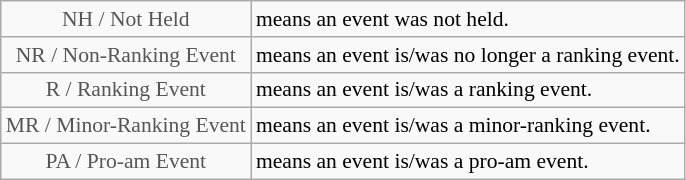<table class="wikitable" style="font-size:90%">
<tr>
<td style="text-align:center; color:#555;" colspan="4">NH / Not Held</td>
<td>means an event was not held.</td>
</tr>
<tr>
<td style="text-align:center; color:#555;" colspan="4">NR / Non-Ranking Event</td>
<td>means an event is/was no longer a ranking event.</td>
</tr>
<tr>
<td style="text-align:center; color:#555;" colspan="4">R / Ranking Event</td>
<td>means an event is/was a ranking event.</td>
</tr>
<tr>
<td style="text-align:center; color:#555;" colspan="4">MR / Minor-Ranking Event</td>
<td>means an event is/was a minor-ranking event.</td>
</tr>
<tr>
<td style="text-align:center; color:#555;" colspan="4">PA / Pro-am Event</td>
<td>means an event is/was a pro-am event.</td>
</tr>
</table>
